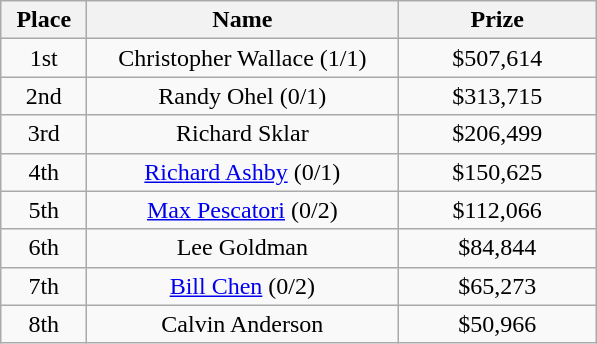<table class="wikitable">
<tr>
<th width="50">Place</th>
<th width="200">Name</th>
<th width="125">Prize</th>
</tr>
<tr>
<td align = "center">1st</td>
<td align = "center">Christopher Wallace (1/1)</td>
<td align = "center">$507,614</td>
</tr>
<tr>
<td align = "center">2nd</td>
<td align = "center">Randy Ohel (0/1)</td>
<td align = "center">$313,715</td>
</tr>
<tr>
<td align = "center">3rd</td>
<td align = "center">Richard Sklar</td>
<td align = "center">$206,499</td>
</tr>
<tr>
<td align = "center">4th</td>
<td align = "center"><a href='#'>Richard Ashby</a> (0/1)</td>
<td align = "center">$150,625</td>
</tr>
<tr>
<td align = "center">5th</td>
<td align = "center"><a href='#'>Max Pescatori</a> (0/2)</td>
<td align = "center">$112,066</td>
</tr>
<tr>
<td align = "center">6th</td>
<td align = "center">Lee Goldman</td>
<td align = "center">$84,844</td>
</tr>
<tr>
<td align = "center">7th</td>
<td align = "center"><a href='#'>Bill Chen</a> (0/2)</td>
<td align = "center">$65,273</td>
</tr>
<tr>
<td align = "center">8th</td>
<td align = "center">Calvin Anderson</td>
<td align = "center">$50,966</td>
</tr>
</table>
